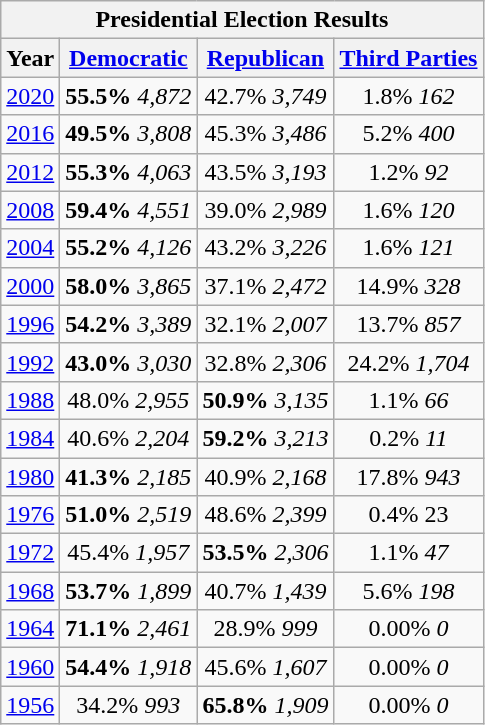<table class="wikitable">
<tr>
<th colspan="4">Presidential Election Results</th>
</tr>
<tr>
<th>Year</th>
<th><a href='#'>Democratic</a></th>
<th><a href='#'>Republican</a></th>
<th><a href='#'>Third Parties</a></th>
</tr>
<tr>
<td align="center" ><a href='#'>2020</a></td>
<td align="center" ><strong>55.5%</strong> <em>4,872</em></td>
<td align="center" >42.7% <em>3,749</em></td>
<td align="center" >1.8% <em>162</em></td>
</tr>
<tr>
<td align="center" ><a href='#'>2016</a></td>
<td align="center" ><strong>49.5%</strong> <em>3,808</em></td>
<td align="center" >45.3% <em>3,486</em></td>
<td align="center" >5.2% <em>400</em></td>
</tr>
<tr>
<td align="center" ><a href='#'>2012</a></td>
<td align="center" ><strong>55.3%</strong> <em>4,063</em></td>
<td align="center" >43.5% <em>3,193</em></td>
<td align="center" >1.2% <em>92</em></td>
</tr>
<tr>
<td align="center" ><a href='#'>2008</a></td>
<td align="center" ><strong>59.4%</strong> <em>4,551</em></td>
<td align="center" >39.0% <em>2,989</em></td>
<td align="center" >1.6% <em>120</em></td>
</tr>
<tr>
<td align="center" ><a href='#'>2004</a></td>
<td align="center" ><strong>55.2%</strong> <em>4,126</em></td>
<td align="center" >43.2% <em>3,226</em></td>
<td align="center" >1.6% <em>121</em></td>
</tr>
<tr>
<td align="center" ><a href='#'>2000</a></td>
<td align="center" ><strong>58.0%</strong> <em>3,865</em></td>
<td align="center" >37.1% <em>2,472</em></td>
<td align="center" >14.9% <em>328</em></td>
</tr>
<tr>
<td align="center" ><a href='#'>1996</a></td>
<td align="center" ><strong>54.2%</strong> <em>3,389</em></td>
<td align="center" >32.1% <em>2,007</em></td>
<td align="center" >13.7% <em>857</em></td>
</tr>
<tr>
<td align="center" ><a href='#'>1992</a></td>
<td align="center" ><strong>43.0%</strong> <em>3,030</em></td>
<td align="center" >32.8% <em>2,306</em></td>
<td align="center" >24.2% <em>1,704</em></td>
</tr>
<tr>
<td align="center" ><a href='#'>1988</a></td>
<td align="center" >48.0% <em>2,955</em></td>
<td align="center" ><strong>50.9%</strong> <em>3,135</em></td>
<td align="center" >1.1% <em>66</em></td>
</tr>
<tr>
<td align="center" ><a href='#'>1984</a></td>
<td align="center" >40.6% <em>2,204</em></td>
<td align="center" ><strong>59.2%</strong> <em>3,213</em></td>
<td align="center" >0.2% <em>11</em></td>
</tr>
<tr>
<td align="center" ><a href='#'>1980</a></td>
<td align="center" ><strong>41.3%</strong> <em>2,185</em></td>
<td align="center" >40.9% <em>2,168</em></td>
<td align="center" >17.8% <em>943</em></td>
</tr>
<tr>
<td align="center" ><a href='#'>1976</a></td>
<td align="center" ><strong>51.0%</strong> <em>2,519</em></td>
<td align="center" >48.6% <em>2,399</em></td>
<td align="center" >0.4% 23</td>
</tr>
<tr>
<td align="center" ><a href='#'>1972</a></td>
<td align="center" >45.4% <em>1,957</em></td>
<td align="center" ><strong>53.5%</strong> <em>2,306</em></td>
<td align="center" >1.1% <em>47</em></td>
</tr>
<tr>
<td align="center" ><a href='#'>1968</a></td>
<td align="center" ><strong>53.7%</strong> <em>1,899</em></td>
<td align="center" >40.7% <em>1,439</em></td>
<td align="center" >5.6% <em>198</em></td>
</tr>
<tr>
<td align="center" ><a href='#'>1964</a></td>
<td align="center" ><strong>71.1%</strong> <em>2,461</em></td>
<td align="center" >28.9% <em>999</em></td>
<td align="center" >0.00% <em>0</em></td>
</tr>
<tr>
<td align="center" ><a href='#'>1960</a></td>
<td align="center" ><strong>54.4%</strong> <em>1,918</em></td>
<td align="center" >45.6% <em>1,607</em></td>
<td align="center" >0.00% <em>0</em></td>
</tr>
<tr>
<td align="center" ><a href='#'>1956</a></td>
<td align="center" >34.2% <em>993</em></td>
<td align="center" ><strong>65.8%</strong> <em>1,909</em></td>
<td align="center" >0.00% <em>0</em></td>
</tr>
</table>
